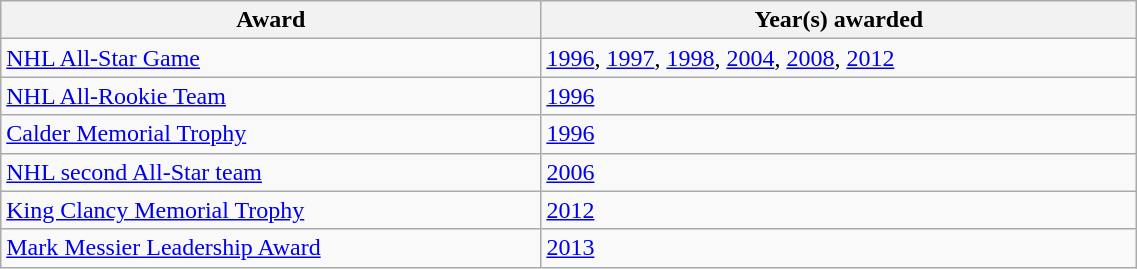<table class="wikitable" style="width:60%;">
<tr>
<th>Award</th>
<th>Year(s) awarded</th>
</tr>
<tr>
<td><a href='#'>NHL All-Star Game</a></td>
<td><a href='#'>1996</a>, <a href='#'>1997</a>, <a href='#'>1998</a>, <a href='#'>2004</a>, <a href='#'>2008</a>, <a href='#'>2012</a></td>
</tr>
<tr>
<td><a href='#'>NHL All-Rookie Team</a></td>
<td><a href='#'>1996</a></td>
</tr>
<tr>
<td><a href='#'>Calder Memorial Trophy</a></td>
<td><a href='#'>1996</a></td>
</tr>
<tr>
<td><a href='#'>NHL second All-Star team</a></td>
<td><a href='#'>2006</a></td>
</tr>
<tr>
<td><a href='#'>King Clancy Memorial Trophy</a></td>
<td><a href='#'>2012</a></td>
</tr>
<tr>
<td><a href='#'>Mark Messier Leadership Award</a></td>
<td><a href='#'>2013</a><br></td>
</tr>
</table>
